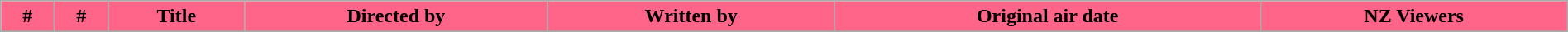<table class="wikitable plainrowheaders" width="100%" style="margin-right: 0;">
<tr>
<th style="background-color: #FF6588; color:#000000;">#</th>
<th style="background-color: #FF6588; color:#000000;">#</th>
<th style="background-color: #FF6588; color:#000000;">Title</th>
<th style="background-color: #FF6588; color:#000000;">Directed by</th>
<th style="background-color: #FF6588; color:#000000;">Written by</th>
<th style="background-color: #FF6588; color:#000000;">Original air date</th>
<th style="background-color: #FF6588; color:#000000;">NZ Viewers</th>
</tr>
<tr>
</tr>
</table>
